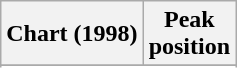<table class="wikitable sortable plainrowheaders" style="text-align:center;">
<tr>
<th scope="col">Chart (1998)</th>
<th scope="col">Peak<br>position</th>
</tr>
<tr>
</tr>
<tr>
</tr>
<tr>
</tr>
<tr>
</tr>
<tr>
</tr>
<tr>
</tr>
<tr>
</tr>
<tr>
</tr>
<tr>
</tr>
<tr>
</tr>
</table>
